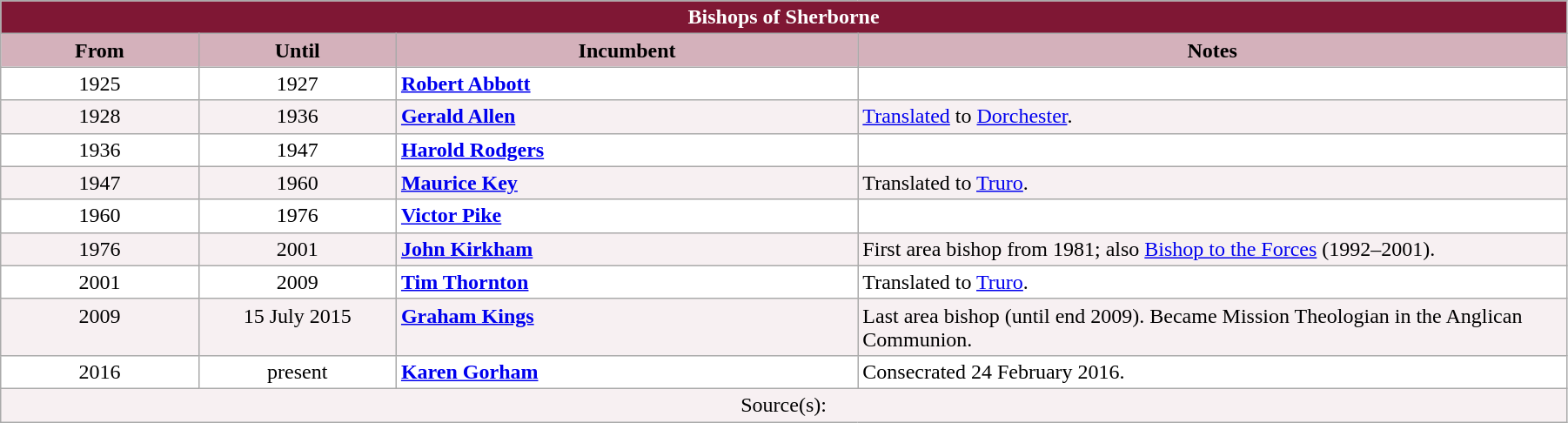<table class="wikitable" style="width:95%;" border="1" cellpadding="2">
<tr>
<th colspan="4" style="background-color: #7F1734; color: white;">Bishops of Sherborne</th>
</tr>
<tr align=center>
<th style="background-color:#D4B1BB" width="12%">From</th>
<th style="background-color:#D4B1BB" width="12%">Until</th>
<th style="background-color:#D4B1BB" width="28%">Incumbent</th>
<th style="background-color:#D4B1BB" width="43%">Notes</th>
</tr>
<tr valign=top bgcolor="white">
<td align="center">1925</td>
<td align="center">1927</td>
<td><strong><a href='#'>Robert Abbott</a></strong></td>
<td></td>
</tr>
<tr valign=top bgcolor="#F7F0F2">
<td align="center">1928</td>
<td align="center">1936</td>
<td><strong><a href='#'>Gerald Allen</a></strong></td>
<td><a href='#'>Translated</a> to <a href='#'>Dorchester</a>.</td>
</tr>
<tr valign=top bgcolor="white">
<td align="center">1936</td>
<td align="center">1947</td>
<td><strong><a href='#'>Harold Rodgers</a></strong></td>
<td></td>
</tr>
<tr valign=top bgcolor="#F7F0F2">
<td align="center">1947</td>
<td align="center">1960</td>
<td><strong><a href='#'>Maurice Key</a></strong></td>
<td>Translated to <a href='#'>Truro</a>.</td>
</tr>
<tr valign=top bgcolor="white">
<td align="center">1960</td>
<td align="center">1976</td>
<td><strong><a href='#'>Victor Pike</a></strong></td>
<td></td>
</tr>
<tr valign=top bgcolor="#F7F0F2">
<td align="center">1976</td>
<td align="center">2001</td>
<td><strong><a href='#'>John Kirkham</a></strong></td>
<td>First area bishop from 1981; also <a href='#'>Bishop to the Forces</a> (1992–2001).</td>
</tr>
<tr valign=top bgcolor="white">
<td align="center">2001</td>
<td align="center">2009</td>
<td><strong><a href='#'>Tim Thornton</a></strong></td>
<td>Translated to <a href='#'>Truro</a>.</td>
</tr>
<tr valign=top bgcolor="#F7F0F2">
<td align="center">2009</td>
<td align="center">15 July 2015</td>
<td><strong><a href='#'>Graham Kings</a></strong></td>
<td>Last area bishop (until end 2009). Became Mission Theologian in the Anglican Communion.</td>
</tr>
<tr valign=top bgcolor="white">
<td align="center">2016</td>
<td align="center">present</td>
<td><strong><a href='#'>Karen Gorham</a></strong></td>
<td>Consecrated 24 February 2016.</td>
</tr>
<tr valign=top bgcolor="#F7F0F2">
<td align=center colspan="4">Source(s):</td>
</tr>
</table>
